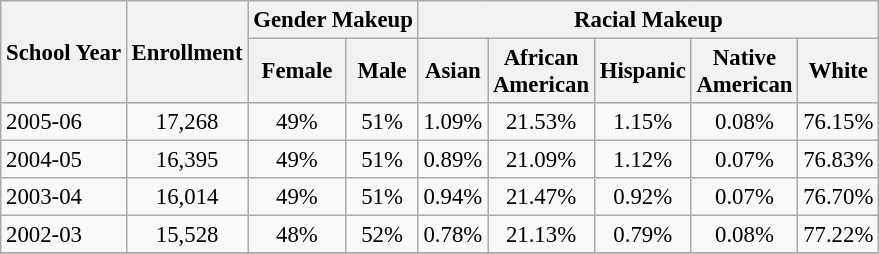<table class="wikitable" style="font-size: 95%;">
<tr>
<th rowspan="2">School Year</th>
<th rowspan="2">Enrollment</th>
<th colspan="2">Gender Makeup</th>
<th colspan="5">Racial Makeup</th>
</tr>
<tr>
<th>Female</th>
<th>Male</th>
<th>Asian</th>
<th>African <br>American</th>
<th>Hispanic</th>
<th>Native <br>American</th>
<th>White</th>
</tr>
<tr>
<td align="left">2005-06</td>
<td align="center">17,268</td>
<td align="center">49%</td>
<td align="center">51%</td>
<td align="center">1.09%</td>
<td align="center">21.53%</td>
<td align="center">1.15%</td>
<td align="center">0.08%</td>
<td align="center">76.15%</td>
</tr>
<tr>
<td align="left">2004-05</td>
<td align="center">16,395</td>
<td align="center">49%</td>
<td align="center">51%</td>
<td align="center">0.89%</td>
<td align="center">21.09%</td>
<td align="center">1.12%</td>
<td align="center">0.07%</td>
<td align="center">76.83%</td>
</tr>
<tr>
<td align="left">2003-04</td>
<td align="center">16,014</td>
<td align="center">49%</td>
<td align="center">51%</td>
<td align="center">0.94%</td>
<td align="center">21.47%</td>
<td align="center">0.92%</td>
<td align="center">0.07%</td>
<td align="center">76.70%</td>
</tr>
<tr>
<td align="left">2002-03</td>
<td align="center">15,528</td>
<td align="center">48%</td>
<td align="center">52%</td>
<td align="center">0.78%</td>
<td align="center">21.13%</td>
<td align="center">0.79%</td>
<td align="center">0.08%</td>
<td align="center">77.22%</td>
</tr>
<tr>
</tr>
</table>
